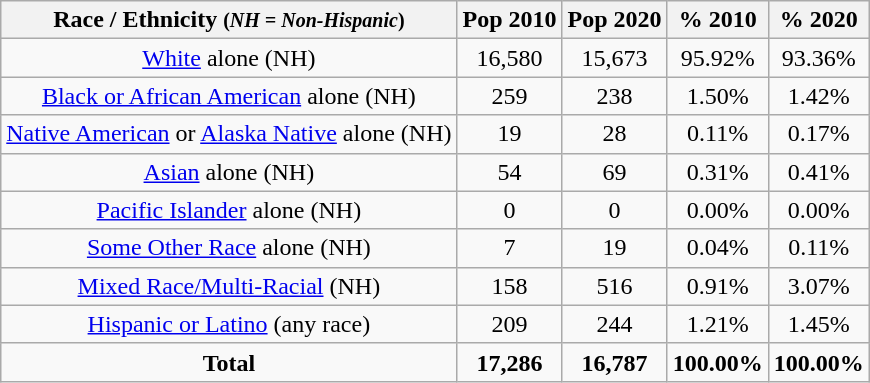<table class="wikitable" style="text-align:center;">
<tr>
<th>Race / Ethnicity <small>(<em>NH = Non-Hispanic</em>)</small></th>
<th>Pop 2010</th>
<th>Pop 2020</th>
<th>% 2010</th>
<th>% 2020</th>
</tr>
<tr>
<td><a href='#'>White</a> alone (NH)</td>
<td>16,580</td>
<td>15,673</td>
<td>95.92%</td>
<td>93.36%</td>
</tr>
<tr>
<td><a href='#'>Black or African American</a> alone (NH)</td>
<td>259</td>
<td>238</td>
<td>1.50%</td>
<td>1.42%</td>
</tr>
<tr>
<td><a href='#'>Native American</a> or <a href='#'>Alaska Native</a> alone (NH)</td>
<td>19</td>
<td>28</td>
<td>0.11%</td>
<td>0.17%</td>
</tr>
<tr>
<td><a href='#'>Asian</a> alone (NH)</td>
<td>54</td>
<td>69</td>
<td>0.31%</td>
<td>0.41%</td>
</tr>
<tr>
<td><a href='#'>Pacific Islander</a> alone (NH)</td>
<td>0</td>
<td>0</td>
<td>0.00%</td>
<td>0.00%</td>
</tr>
<tr>
<td><a href='#'>Some Other Race</a> alone (NH)</td>
<td>7</td>
<td>19</td>
<td>0.04%</td>
<td>0.11%</td>
</tr>
<tr>
<td><a href='#'>Mixed Race/Multi-Racial</a> (NH)</td>
<td>158</td>
<td>516</td>
<td>0.91%</td>
<td>3.07%</td>
</tr>
<tr>
<td><a href='#'>Hispanic or Latino</a> (any race)</td>
<td>209</td>
<td>244</td>
<td>1.21%</td>
<td>1.45%</td>
</tr>
<tr>
<td><strong>Total</strong></td>
<td><strong>17,286</strong></td>
<td><strong>16,787</strong></td>
<td><strong>100.00%</strong></td>
<td><strong>100.00%</strong></td>
</tr>
</table>
